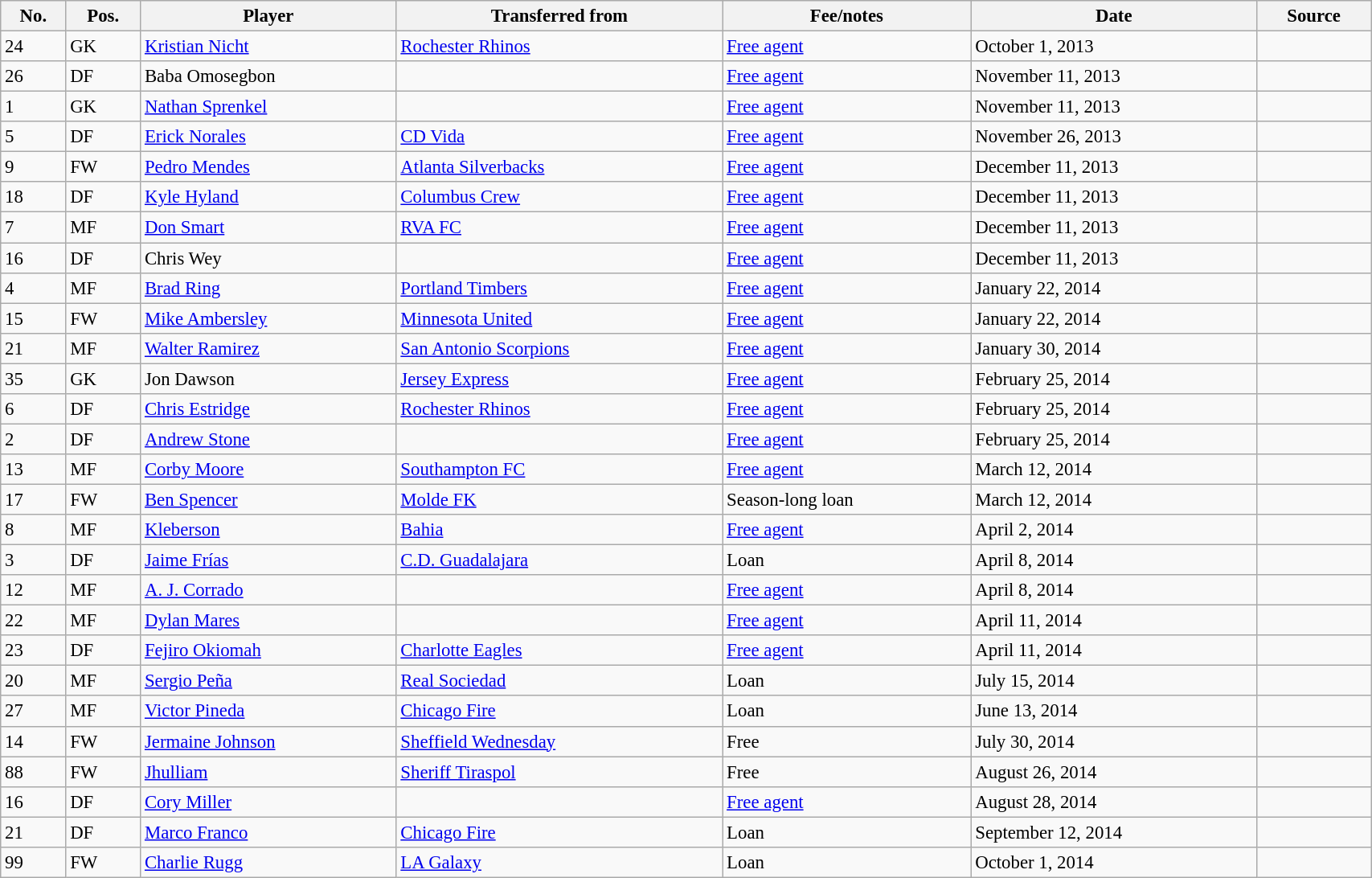<table class="wikitable sortable" style="width:90%; text-align:center; font-size:95%; text-align:left;">
<tr>
<th>No.</th>
<th>Pos.</th>
<th>Player</th>
<th>Transferred from</th>
<th>Fee/notes</th>
<th>Date</th>
<th>Source</th>
</tr>
<tr>
<td>24</td>
<td>GK</td>
<td> <a href='#'>Kristian Nicht</a></td>
<td> <a href='#'>Rochester Rhinos</a></td>
<td><a href='#'>Free agent</a></td>
<td>October 1, 2013</td>
<td></td>
</tr>
<tr>
<td>26</td>
<td>DF</td>
<td> Baba Omosegbon</td>
<td></td>
<td><a href='#'>Free agent</a></td>
<td>November 11, 2013</td>
<td></td>
</tr>
<tr>
<td>1</td>
<td>GK</td>
<td> <a href='#'>Nathan Sprenkel</a></td>
<td></td>
<td><a href='#'>Free agent</a></td>
<td>November 11, 2013</td>
<td></td>
</tr>
<tr>
<td>5</td>
<td>DF</td>
<td> <a href='#'>Erick Norales</a></td>
<td> <a href='#'>CD Vida</a></td>
<td><a href='#'>Free agent</a></td>
<td>November 26, 2013</td>
<td></td>
</tr>
<tr>
<td>9</td>
<td>FW</td>
<td> <a href='#'>Pedro Mendes</a></td>
<td> <a href='#'>Atlanta Silverbacks</a></td>
<td><a href='#'>Free agent</a></td>
<td>December 11, 2013</td>
<td></td>
</tr>
<tr>
<td>18</td>
<td>DF</td>
<td> <a href='#'>Kyle Hyland</a></td>
<td> <a href='#'>Columbus Crew</a></td>
<td><a href='#'>Free agent</a></td>
<td>December 11, 2013</td>
<td></td>
</tr>
<tr>
<td>7</td>
<td>MF</td>
<td> <a href='#'>Don Smart</a></td>
<td> <a href='#'>RVA FC</a></td>
<td><a href='#'>Free agent</a></td>
<td>December 11, 2013</td>
<td></td>
</tr>
<tr>
<td>16</td>
<td>DF</td>
<td> Chris Wey</td>
<td></td>
<td><a href='#'>Free agent</a></td>
<td>December 11, 2013</td>
<td></td>
</tr>
<tr>
<td>4</td>
<td>MF</td>
<td> <a href='#'>Brad Ring</a></td>
<td> <a href='#'>Portland Timbers</a></td>
<td><a href='#'>Free agent</a></td>
<td>January 22, 2014</td>
<td></td>
</tr>
<tr>
<td>15</td>
<td>FW</td>
<td> <a href='#'>Mike Ambersley</a></td>
<td> <a href='#'>Minnesota United</a></td>
<td><a href='#'>Free agent</a></td>
<td>January 22, 2014</td>
<td></td>
</tr>
<tr>
<td>21</td>
<td>MF</td>
<td> <a href='#'>Walter Ramirez</a></td>
<td> <a href='#'>San Antonio Scorpions</a></td>
<td><a href='#'>Free agent</a></td>
<td>January 30, 2014</td>
<td></td>
</tr>
<tr>
<td>35</td>
<td>GK</td>
<td> Jon Dawson</td>
<td> <a href='#'>Jersey Express</a></td>
<td><a href='#'>Free agent</a></td>
<td>February 25, 2014</td>
<td></td>
</tr>
<tr>
<td>6</td>
<td>DF</td>
<td> <a href='#'>Chris Estridge</a></td>
<td> <a href='#'>Rochester Rhinos</a></td>
<td><a href='#'>Free agent</a></td>
<td>February 25, 2014</td>
<td></td>
</tr>
<tr>
<td>2</td>
<td>DF</td>
<td> <a href='#'>Andrew Stone</a></td>
<td></td>
<td><a href='#'>Free agent</a></td>
<td>February 25, 2014</td>
<td></td>
</tr>
<tr>
<td>13</td>
<td>MF</td>
<td> <a href='#'>Corby Moore</a></td>
<td> <a href='#'>Southampton FC</a></td>
<td><a href='#'>Free agent</a></td>
<td>March 12, 2014</td>
<td></td>
</tr>
<tr>
<td>17</td>
<td>FW</td>
<td> <a href='#'>Ben Spencer</a></td>
<td> <a href='#'>Molde FK</a></td>
<td>Season-long loan</td>
<td>March 12, 2014</td>
<td></td>
</tr>
<tr>
<td>8</td>
<td>MF</td>
<td> <a href='#'>Kleberson</a></td>
<td> <a href='#'>Bahia</a></td>
<td><a href='#'>Free agent</a></td>
<td>April 2, 2014</td>
<td></td>
</tr>
<tr>
<td>3</td>
<td>DF</td>
<td> <a href='#'>Jaime Frías</a></td>
<td> <a href='#'>C.D. Guadalajara</a></td>
<td>Loan</td>
<td>April 8, 2014</td>
<td></td>
</tr>
<tr>
<td>12</td>
<td>MF</td>
<td> <a href='#'>A. J. Corrado</a></td>
<td></td>
<td><a href='#'>Free agent</a></td>
<td>April 8, 2014</td>
<td></td>
</tr>
<tr>
<td>22</td>
<td>MF</td>
<td> <a href='#'>Dylan Mares</a></td>
<td></td>
<td><a href='#'>Free agent</a></td>
<td>April 11, 2014</td>
<td></td>
</tr>
<tr>
<td>23</td>
<td>DF</td>
<td> <a href='#'>Fejiro Okiomah</a></td>
<td> <a href='#'>Charlotte Eagles</a></td>
<td><a href='#'>Free agent</a></td>
<td>April 11, 2014</td>
<td></td>
</tr>
<tr>
<td>20</td>
<td>MF</td>
<td> <a href='#'>Sergio Peña</a></td>
<td> <a href='#'>Real Sociedad</a></td>
<td>Loan</td>
<td>July 15, 2014</td>
<td></td>
</tr>
<tr>
<td>27</td>
<td>MF</td>
<td> <a href='#'>Victor Pineda</a></td>
<td> <a href='#'>Chicago Fire</a></td>
<td>Loan</td>
<td>June 13, 2014</td>
<td></td>
</tr>
<tr>
<td>14</td>
<td>FW</td>
<td> <a href='#'>Jermaine Johnson</a></td>
<td> <a href='#'>Sheffield Wednesday</a></td>
<td>Free</td>
<td>July 30, 2014</td>
<td></td>
</tr>
<tr>
<td>88</td>
<td>FW</td>
<td> <a href='#'>Jhulliam</a></td>
<td> <a href='#'>Sheriff Tiraspol</a></td>
<td>Free</td>
<td>August 26, 2014</td>
<td></td>
</tr>
<tr>
<td>16</td>
<td>DF</td>
<td> <a href='#'>Cory Miller</a></td>
<td></td>
<td><a href='#'>Free agent</a></td>
<td>August 28, 2014</td>
<td></td>
</tr>
<tr>
<td>21</td>
<td>DF</td>
<td> <a href='#'>Marco Franco</a></td>
<td> <a href='#'>Chicago Fire</a></td>
<td>Loan</td>
<td>September 12, 2014</td>
<td></td>
</tr>
<tr>
<td>99</td>
<td>FW</td>
<td> <a href='#'>Charlie Rugg</a></td>
<td> <a href='#'>LA Galaxy</a></td>
<td>Loan</td>
<td>October 1, 2014</td>
<td></td>
</tr>
</table>
